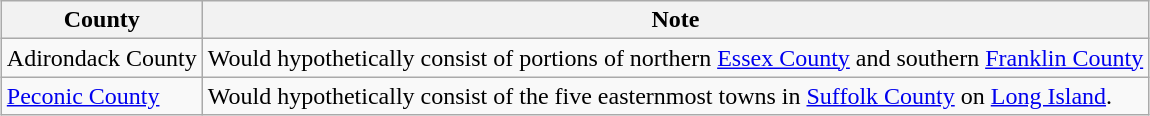<table class="wikitable sortable" style="margin:auto;">
<tr>
<th>County<br></th>
<th class="unsortable">Note</th>
</tr>
<tr>
<td>Adirondack County</td>
<td>Would hypothetically consist of portions of northern <a href='#'>Essex County</a> and southern <a href='#'>Franklin County</a></td>
</tr>
<tr>
<td><a href='#'>Peconic County</a></td>
<td>Would hypothetically consist of the five easternmost towns in <a href='#'>Suffolk County</a> on <a href='#'>Long Island</a>.</td>
</tr>
</table>
